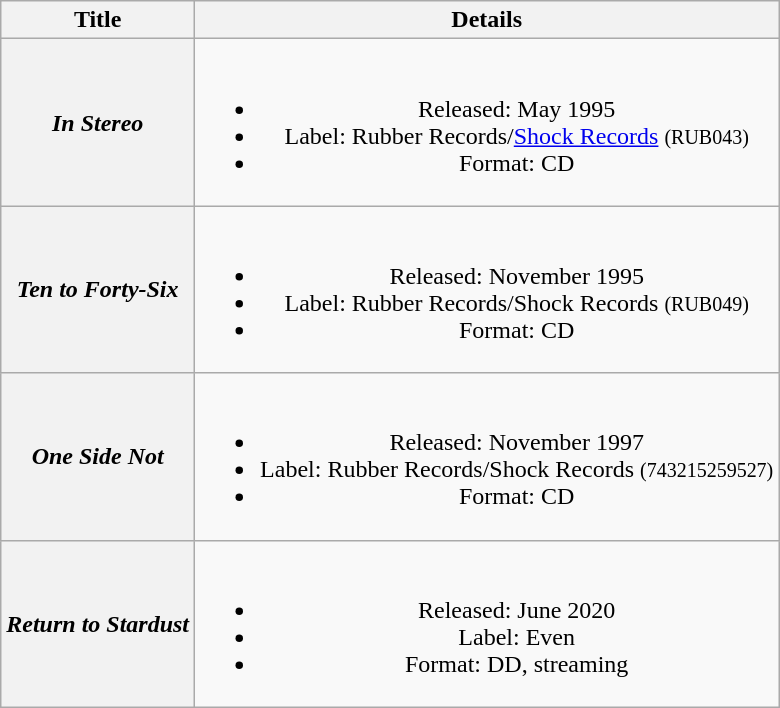<table class="wikitable plainrowheaders" style="text-align:center;" border="1">
<tr>
<th>Title</th>
<th>Details</th>
</tr>
<tr>
<th scope="row"><em>In Stereo</em></th>
<td><br><ul><li>Released: May 1995</li><li>Label: Rubber Records/<a href='#'>Shock Records</a> <small>(RUB043)</small></li><li>Format: CD</li></ul></td>
</tr>
<tr>
<th scope="row"><em>Ten to Forty-Six</em></th>
<td><br><ul><li>Released: November 1995</li><li>Label: Rubber Records/Shock Records <small>(RUB049)</small></li><li>Format: CD</li></ul></td>
</tr>
<tr>
<th scope="row"><em>One Side Not</em></th>
<td><br><ul><li>Released: November 1997</li><li>Label: Rubber Records/Shock Records <small>(743215259527)</small></li><li>Format: CD</li></ul></td>
</tr>
<tr>
<th scope="row"><em>Return to Stardust</em></th>
<td><br><ul><li>Released: June 2020</li><li>Label: Even</li><li>Format: DD, streaming</li></ul></td>
</tr>
</table>
